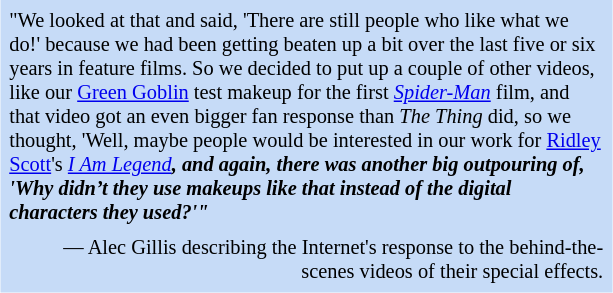<table class="toccolours" style="float: right; margin-left: 1em; margin-right: 2em; font-size: 85%; background:#c6dbf7; color:black; width:30em; max-width: 40%;" cellspacing="5">
<tr>
<td style="text-align: left;">"We looked at that and said, 'There are still people who like what we do!' because we had been getting beaten up a bit over the last five or six years in feature films. So we decided to put up a couple of other videos, like our <a href='#'>Green Goblin</a> test makeup for the first <em><a href='#'>Spider-Man</a></em> film, and that video got an even bigger fan response than <em>The Thing</em> did, so we thought, 'Well, maybe people would be interested in our work for <a href='#'>Ridley Scott</a>'s <em><a href='#'>I Am Legend</a><strong>, and again, there was another big outpouring of, 'Why didn’t they use makeups like that instead of the digital characters they used?'"</td>
</tr>
<tr>
<td style="text-align: right;"> — Alec Gillis describing the Internet's response to the behind-the-scenes videos of their special effects.</td>
</tr>
</table>
